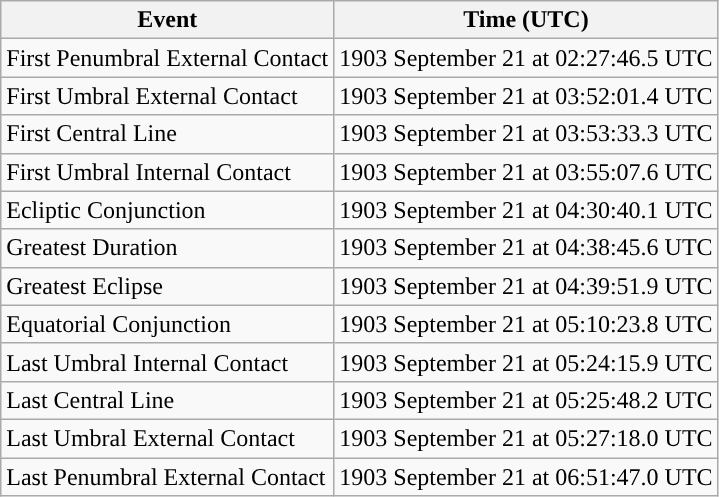<table class="wikitable">
<tr>
<th>Event</th>
<th>Time (UTC)</th>
</tr>
<tr>
<td>First Penumbral External Contact</td>
<td>1903 September 21 at 02:27:46.5 UTC</td>
</tr>
<tr>
<td>First Umbral External Contact</td>
<td>1903 September 21 at 03:52:01.4 UTC</td>
</tr>
<tr>
<td>First Central Line</td>
<td>1903 September 21 at 03:53:33.3 UTC</td>
</tr>
<tr>
<td>First Umbral Internal Contact</td>
<td>1903 September 21 at 03:55:07.6 UTC</td>
</tr>
<tr>
<td>Ecliptic Conjunction</td>
<td>1903 September 21 at 04:30:40.1 UTC</td>
</tr>
<tr>
<td>Greatest Duration</td>
<td>1903 September 21 at 04:38:45.6 UTC</td>
</tr>
<tr>
<td>Greatest Eclipse</td>
<td>1903 September 21 at 04:39:51.9 UTC</td>
</tr>
<tr>
<td>Equatorial Conjunction</td>
<td>1903 September 21 at 05:10:23.8 UTC</td>
</tr>
<tr>
<td>Last Umbral Internal Contact</td>
<td>1903 September 21 at 05:24:15.9 UTC</td>
</tr>
<tr>
<td>Last Central Line</td>
<td>1903 September 21 at 05:25:48.2 UTC</td>
</tr>
<tr>
<td>Last Umbral External Contact</td>
<td>1903 September 21 at 05:27:18.0 UTC</td>
</tr>
<tr>
<td>Last Penumbral External Contact</td>
<td>1903 September 21 at 06:51:47.0 UTC</td>
</tr>
</table>
